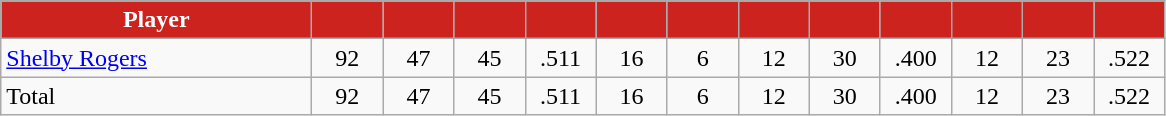<table class="wikitable" style="text-align:center">
<tr>
<th style="background:#CD231F; color:white" width="200px">Player</th>
<th style="background:#CD231F; color:white" width="40px"></th>
<th style="background:#CD231F; color:white" width="40px"></th>
<th style="background:#CD231F; color:white" width="40px"></th>
<th style="background:#CD231F; color:white" width="40px"></th>
<th style="background:#CD231F; color:white" width="40px"></th>
<th style="background:#CD231F; color:white" width="40px"></th>
<th style="background:#CD231F; color:white" width="40px"></th>
<th style="background:#CD231F; color:white" width="40px"></th>
<th style="background:#CD231F; color:white" width="40px"></th>
<th style="background:#CD231F; color:white" width="40px"></th>
<th style="background:#CD231F; color:white" width="40px"></th>
<th style="background:#CD231F; color:white" width="40px"></th>
</tr>
<tr>
<td style="text-align:left"><a href='#'>Shelby Rogers</a></td>
<td>92</td>
<td>47</td>
<td>45</td>
<td>.511</td>
<td>16</td>
<td>6</td>
<td>12</td>
<td>30</td>
<td>.400</td>
<td>12</td>
<td>23</td>
<td>.522</td>
</tr>
<tr>
<td style="text-align:left">Total</td>
<td>92</td>
<td>47</td>
<td>45</td>
<td>.511</td>
<td>16</td>
<td>6</td>
<td>12</td>
<td>30</td>
<td>.400</td>
<td>12</td>
<td>23</td>
<td>.522</td>
</tr>
</table>
